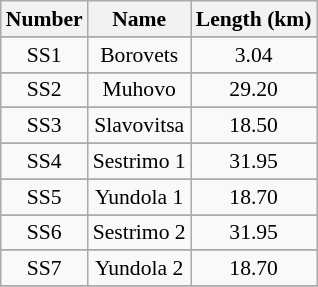<table class="wikitable" border="1" style="font-size:90%;">
<tr>
<th>Number</th>
<th>Name</th>
<th>Length (km)</th>
</tr>
<tr>
</tr>
<tr>
<td rowspan=1 align=center>SS1</td>
<td rowspan=1 align=center>Borovets</td>
<td rowspan=1 align=center>3.04</td>
</tr>
<tr>
</tr>
<tr>
<td rowspan=1 align=center>SS2</td>
<td rowspan=1 align=center>Muhovo</td>
<td rowspan=1 align=center>29.20</td>
</tr>
<tr>
</tr>
<tr>
<td rowspan=1 align=center>SS3</td>
<td rowspan=1 align=center>Slavovitsa</td>
<td rowspan=1 align=center>18.50</td>
</tr>
<tr>
</tr>
<tr>
<td rowspan=1 align=center>SS4</td>
<td rowspan=1 align=center>Sestrimo 1</td>
<td rowspan=1 align=center>31.95</td>
</tr>
<tr>
</tr>
<tr>
<td rowspan=1 align=center>SS5</td>
<td rowspan=1 align=center>Yundola 1</td>
<td rowspan=1 align=center>18.70</td>
</tr>
<tr>
</tr>
<tr>
<td rowspan=1 align=center>SS6</td>
<td rowspan=1 align=center>Sestrimo 2</td>
<td rowspan=1 align=center>31.95</td>
</tr>
<tr>
</tr>
<tr>
<td rowspan=1 align=center>SS7</td>
<td rowspan=1 align=center>Yundola 2</td>
<td rowspan=1 align=center>18.70</td>
</tr>
<tr>
</tr>
</table>
